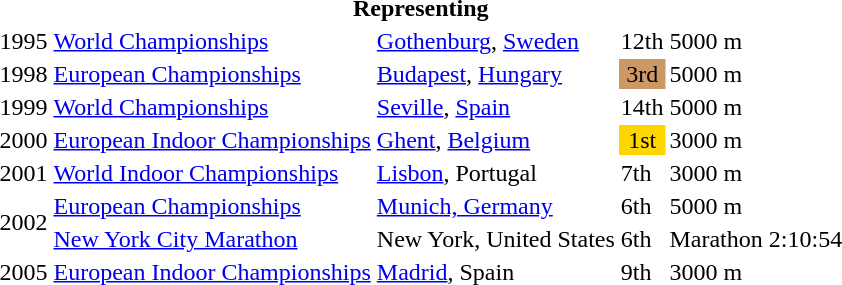<table>
<tr>
<th colspan="6">Representing </th>
</tr>
<tr>
<td>1995</td>
<td><a href='#'>World Championships</a></td>
<td><a href='#'>Gothenburg</a>, <a href='#'>Sweden</a></td>
<td>12th</td>
<td>5000 m</td>
<td></td>
</tr>
<tr>
<td>1998</td>
<td><a href='#'>European Championships</a></td>
<td><a href='#'>Budapest</a>, <a href='#'>Hungary</a></td>
<td bgcolor="cc9966" align="center">3rd</td>
<td>5000 m</td>
<td></td>
</tr>
<tr>
<td>1999</td>
<td><a href='#'>World Championships</a></td>
<td><a href='#'>Seville</a>, <a href='#'>Spain</a></td>
<td align="center">14th</td>
<td>5000 m</td>
<td></td>
</tr>
<tr>
<td>2000</td>
<td><a href='#'>European Indoor Championships</a></td>
<td><a href='#'>Ghent</a>, <a href='#'>Belgium</a></td>
<td bgcolor="gold" align="center">1st</td>
<td>3000 m</td>
<td></td>
</tr>
<tr>
<td>2001</td>
<td><a href='#'>World Indoor Championships</a></td>
<td><a href='#'>Lisbon</a>, Portugal</td>
<td>7th</td>
<td>3000 m</td>
<td></td>
</tr>
<tr>
<td rowspan=2>2002</td>
<td><a href='#'>European Championships</a></td>
<td><a href='#'>Munich, Germany</a></td>
<td>6th</td>
<td>5000 m</td>
<td></td>
</tr>
<tr>
<td><a href='#'>New York City Marathon</a></td>
<td>New York, United States</td>
<td>6th</td>
<td>Marathon</td>
<td>2:10:54</td>
</tr>
<tr>
<td>2005</td>
<td><a href='#'>European Indoor Championships</a></td>
<td><a href='#'>Madrid</a>, Spain</td>
<td>9th</td>
<td>3000 m</td>
<td></td>
</tr>
</table>
